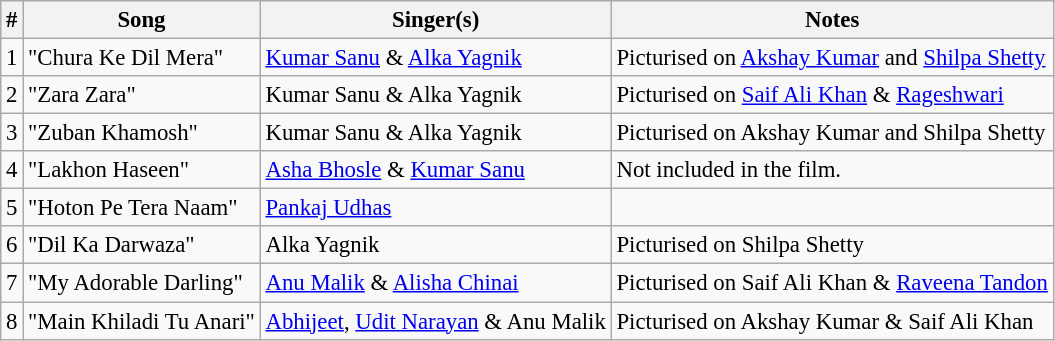<table class="wikitable" style="font-size:95%;">
<tr>
<th>#</th>
<th>Song</th>
<th>Singer(s)</th>
<th>Notes</th>
</tr>
<tr>
<td>1</td>
<td>"Chura Ke Dil Mera"</td>
<td><a href='#'>Kumar Sanu</a> & <a href='#'>Alka Yagnik</a></td>
<td>Picturised on <a href='#'>Akshay Kumar</a> and <a href='#'>Shilpa Shetty</a></td>
</tr>
<tr>
<td>2</td>
<td>"Zara Zara"</td>
<td>Kumar Sanu & Alka Yagnik</td>
<td>Picturised on <a href='#'>Saif Ali Khan</a> & <a href='#'>Rageshwari</a></td>
</tr>
<tr>
<td>3</td>
<td>"Zuban Khamosh"</td>
<td>Kumar Sanu & Alka Yagnik</td>
<td>Picturised on Akshay Kumar and Shilpa Shetty</td>
</tr>
<tr>
<td>4</td>
<td>"Lakhon Haseen"</td>
<td><a href='#'>Asha Bhosle</a> & <a href='#'>Kumar Sanu</a></td>
<td>Not included in the film.</td>
</tr>
<tr>
<td>5</td>
<td>"Hoton Pe Tera Naam"</td>
<td><a href='#'>Pankaj Udhas</a></td>
<td></td>
</tr>
<tr>
<td>6</td>
<td>"Dil Ka Darwaza"</td>
<td>Alka Yagnik</td>
<td>Picturised on Shilpa Shetty</td>
</tr>
<tr>
<td>7</td>
<td>"My Adorable Darling"</td>
<td><a href='#'>Anu Malik</a> & <a href='#'>Alisha Chinai</a></td>
<td>Picturised on Saif Ali Khan & <a href='#'>Raveena Tandon</a></td>
</tr>
<tr>
<td>8</td>
<td>"Main Khiladi Tu Anari"</td>
<td><a href='#'>Abhijeet</a>, <a href='#'>Udit Narayan</a> & Anu Malik</td>
<td>Picturised on Akshay Kumar & Saif Ali Khan</td>
</tr>
</table>
